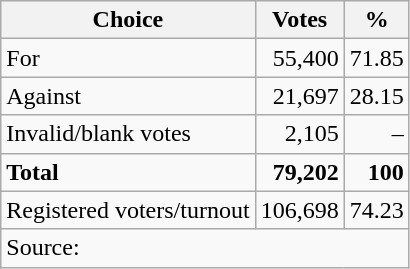<table class=wikitable style=text-align:right>
<tr>
<th>Choice</th>
<th>Votes</th>
<th>%</th>
</tr>
<tr>
<td align=left>For</td>
<td>55,400</td>
<td>71.85</td>
</tr>
<tr>
<td align=left>Against</td>
<td>21,697</td>
<td>28.15</td>
</tr>
<tr>
<td align=left>Invalid/blank votes</td>
<td>2,105</td>
<td>–</td>
</tr>
<tr>
<td align=left><strong>Total</strong></td>
<td><strong>79,202</strong></td>
<td><strong>100</strong></td>
</tr>
<tr>
<td align=left>Registered voters/turnout</td>
<td>106,698</td>
<td>74.23</td>
</tr>
<tr>
<td align=left colspan=3>Source: </td>
</tr>
</table>
